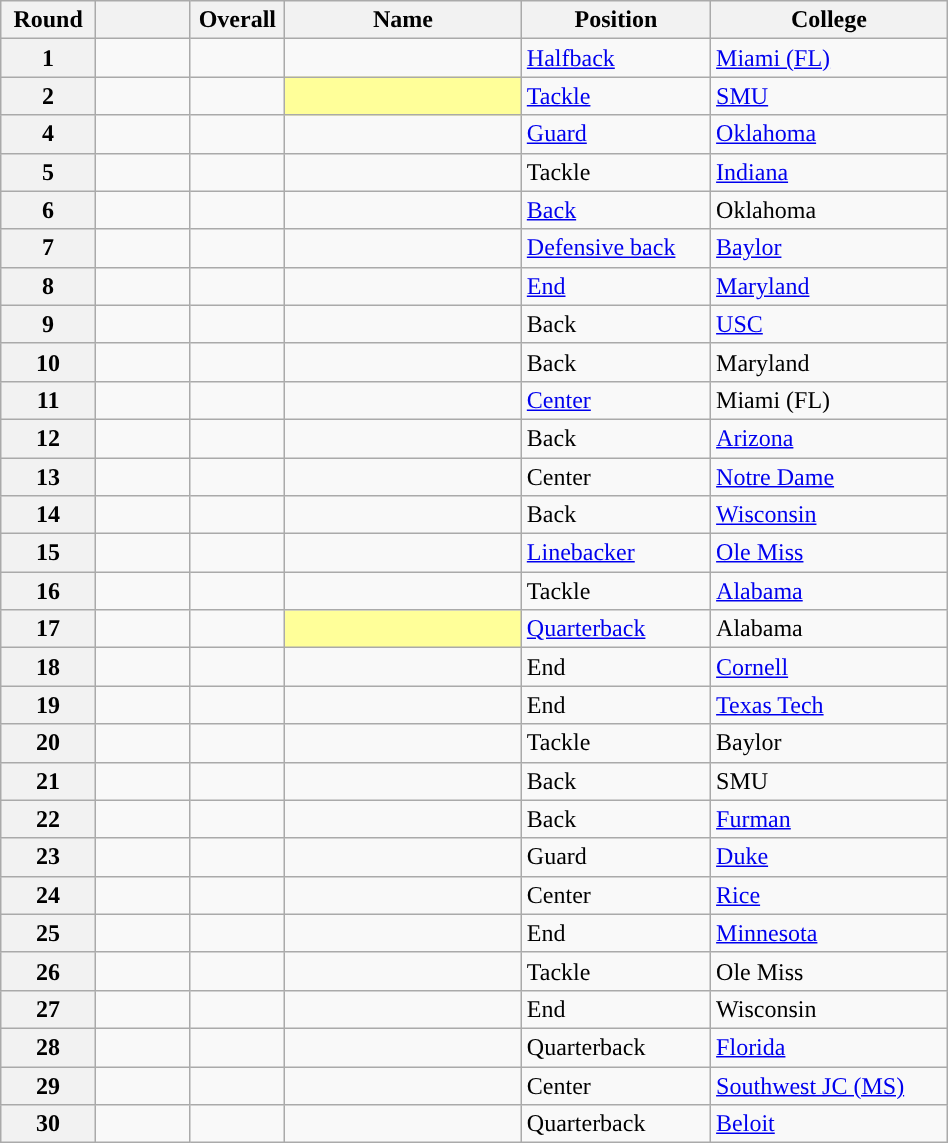<table class="wikitable sortable" style="width: 50%;">
<tr>
<th scope="col" style="width: 10%;">Round</th>
<th scope="col" style="width: 10%;"></th>
<th scope="col" style="width: 10%;">Overall</th>
<th scope="col" style="width: 25%;">Name</th>
<th scope="col" style="width: 20%;">Position</th>
<th scope="col" style="width: 25%;">College</th>
</tr>
<tr>
<th scope="row">1</th>
<td></td>
<td></td>
<td></td>
<td><a href='#'>Halfback</a></td>
<td><a href='#'>Miami (FL)</a></td>
</tr>
<tr>
<th scope="row">2</th>
<td></td>
<td></td>
<td style="background:#FFFF99;"> </td>
<td><a href='#'>Tackle</a></td>
<td><a href='#'>SMU</a></td>
</tr>
<tr>
<th scope="row">4</th>
<td></td>
<td></td>
<td></td>
<td><a href='#'>Guard</a></td>
<td><a href='#'>Oklahoma</a></td>
</tr>
<tr>
<th scope="row">5</th>
<td></td>
<td></td>
<td> <sup></sup></td>
<td>Tackle</td>
<td><a href='#'>Indiana</a></td>
</tr>
<tr>
<th scope="row">6</th>
<td></td>
<td></td>
<td></td>
<td><a href='#'>Back</a></td>
<td>Oklahoma</td>
</tr>
<tr>
<th scope="row">7</th>
<td></td>
<td></td>
<td> <sup></sup></td>
<td><a href='#'>Defensive back</a></td>
<td><a href='#'>Baylor</a></td>
</tr>
<tr>
<th scope="row">8</th>
<td></td>
<td></td>
<td></td>
<td><a href='#'>End</a></td>
<td><a href='#'>Maryland</a></td>
</tr>
<tr>
<th scope="row">9</th>
<td></td>
<td></td>
<td></td>
<td>Back</td>
<td><a href='#'>USC</a></td>
</tr>
<tr>
<th scope="row">10</th>
<td></td>
<td></td>
<td></td>
<td>Back</td>
<td>Maryland</td>
</tr>
<tr>
<th scope="row">11</th>
<td></td>
<td></td>
<td></td>
<td><a href='#'>Center</a></td>
<td>Miami (FL)</td>
</tr>
<tr>
<th scope="row">12</th>
<td></td>
<td></td>
<td></td>
<td>Back</td>
<td><a href='#'>Arizona</a></td>
</tr>
<tr>
<th scope="row">13</th>
<td></td>
<td></td>
<td></td>
<td>Center</td>
<td><a href='#'>Notre Dame</a></td>
</tr>
<tr>
<th scope="row">14</th>
<td></td>
<td></td>
<td></td>
<td>Back</td>
<td><a href='#'>Wisconsin</a></td>
</tr>
<tr>
<th scope="row">15</th>
<td></td>
<td></td>
<td></td>
<td><a href='#'>Linebacker</a></td>
<td><a href='#'>Ole Miss</a></td>
</tr>
<tr>
<th scope="row">16</th>
<td></td>
<td></td>
<td></td>
<td>Tackle</td>
<td><a href='#'>Alabama</a></td>
</tr>
<tr>
<th scope="row">17</th>
<td></td>
<td></td>
<td style="background:#FFFF99;"> </td>
<td><a href='#'>Quarterback</a></td>
<td>Alabama</td>
</tr>
<tr>
<th scope="row">18</th>
<td></td>
<td></td>
<td></td>
<td>End</td>
<td><a href='#'>Cornell</a></td>
</tr>
<tr>
<th scope="row">19</th>
<td></td>
<td></td>
<td></td>
<td>End</td>
<td><a href='#'>Texas Tech</a></td>
</tr>
<tr>
<th scope="row">20</th>
<td></td>
<td></td>
<td></td>
<td>Tackle</td>
<td>Baylor</td>
</tr>
<tr>
<th scope="row">21</th>
<td></td>
<td></td>
<td></td>
<td>Back</td>
<td>SMU</td>
</tr>
<tr>
<th scope="row">22</th>
<td></td>
<td></td>
<td></td>
<td>Back</td>
<td><a href='#'>Furman</a></td>
</tr>
<tr>
<th scope="row">23</th>
<td></td>
<td></td>
<td></td>
<td>Guard</td>
<td><a href='#'>Duke</a></td>
</tr>
<tr>
<th scope="row">24</th>
<td></td>
<td></td>
<td></td>
<td>Center</td>
<td><a href='#'>Rice</a></td>
</tr>
<tr>
<th scope="row">25</th>
<td></td>
<td></td>
<td></td>
<td>End</td>
<td><a href='#'>Minnesota</a></td>
</tr>
<tr>
<th scope="row">26</th>
<td></td>
<td></td>
<td></td>
<td>Tackle</td>
<td>Ole Miss</td>
</tr>
<tr>
<th scope="row">27</th>
<td></td>
<td></td>
<td></td>
<td>End</td>
<td>Wisconsin</td>
</tr>
<tr>
<th scope="row">28</th>
<td></td>
<td></td>
<td></td>
<td>Quarterback</td>
<td><a href='#'>Florida</a></td>
</tr>
<tr>
<th scope="row">29</th>
<td></td>
<td></td>
<td></td>
<td>Center</td>
<td><a href='#'>Southwest JC (MS)</a></td>
</tr>
<tr>
<th scope="row">30</th>
<td></td>
<td></td>
<td></td>
<td>Quarterback</td>
<td><a href='#'>Beloit</a></td>
</tr>
</table>
